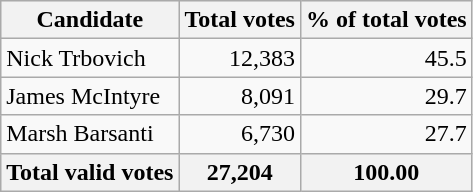<table class="wikitable">
<tr bgcolor="#EEEEEE">
<th align="left">Candidate</th>
<th align="right">Total votes</th>
<th align="right">% of total votes</th>
</tr>
<tr>
<td align="left">Nick Trbovich</td>
<td align="right">12,383</td>
<td align="right">45.5</td>
</tr>
<tr>
<td align="left">James McIntyre</td>
<td align="right">8,091</td>
<td align="right">29.7</td>
</tr>
<tr>
<td align="left">Marsh Barsanti</td>
<td align="right">6,730</td>
<td align="right">27.7</td>
</tr>
<tr bgcolor="#EEEEEE">
<th align="left">Total valid votes</th>
<th align="right"><strong>27,204</strong></th>
<th align="right"><strong>100.00</strong></th>
</tr>
</table>
